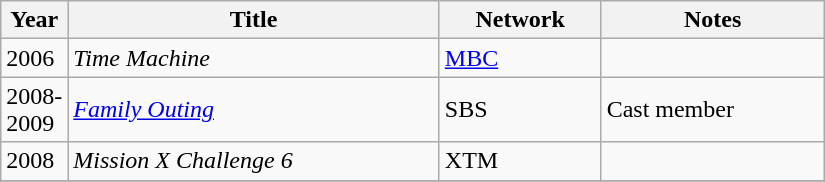<table class="wikitable" style="width:550px">
<tr>
<th width=10>Year</th>
<th>Title</th>
<th>Network</th>
<th>Notes</th>
</tr>
<tr>
<td>2006</td>
<td><em>Time Machine</em></td>
<td><a href='#'>MBC</a></td>
<td></td>
</tr>
<tr>
<td>2008-2009</td>
<td><em><a href='#'>Family Outing</a></em></td>
<td>SBS</td>
<td>Cast member</td>
</tr>
<tr>
<td>2008</td>
<td><em>Mission X Challenge 6</em></td>
<td>XTM</td>
<td></td>
</tr>
<tr>
</tr>
</table>
